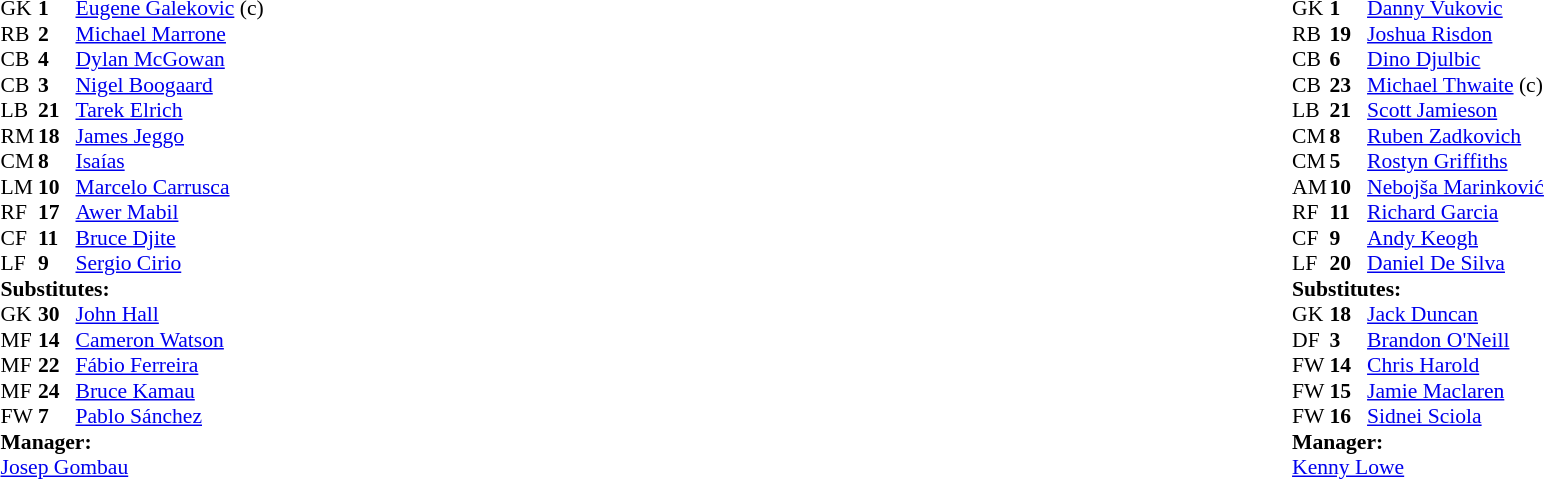<table style="width:100%">
<tr>
<td style="vertical-align:top; width:40%"><br><table style="font-size: 90%" cellspacing="0" cellpadding="0">
<tr>
<th width=25></th>
<th width=25></th>
</tr>
<tr>
<td>GK</td>
<td><strong>1</strong></td>
<td> <a href='#'>Eugene Galekovic</a> (c)</td>
</tr>
<tr>
<td>RB</td>
<td><strong>2</strong></td>
<td> <a href='#'>Michael Marrone</a></td>
</tr>
<tr>
<td>CB</td>
<td><strong>4</strong></td>
<td> <a href='#'>Dylan McGowan</a></td>
</tr>
<tr>
<td>CB</td>
<td><strong>3</strong></td>
<td> <a href='#'>Nigel Boogaard</a></td>
</tr>
<tr>
<td>LB</td>
<td><strong>21</strong></td>
<td> <a href='#'>Tarek Elrich</a></td>
</tr>
<tr>
<td>RM</td>
<td><strong>18</strong></td>
<td> <a href='#'>James Jeggo</a></td>
</tr>
<tr>
<td>CM</td>
<td><strong>8</strong></td>
<td> <a href='#'>Isaías</a></td>
<td></td>
</tr>
<tr>
<td>LM</td>
<td><strong>10</strong></td>
<td> <a href='#'>Marcelo Carrusca</a></td>
<td></td>
<td></td>
</tr>
<tr>
<td>RF</td>
<td><strong>17</strong></td>
<td> <a href='#'>Awer Mabil</a></td>
<td></td>
<td></td>
</tr>
<tr>
<td>CF</td>
<td><strong>11</strong></td>
<td> <a href='#'>Bruce Djite</a></td>
<td></td>
<td></td>
</tr>
<tr>
<td>LF</td>
<td><strong>9</strong></td>
<td> <a href='#'>Sergio Cirio</a></td>
</tr>
<tr>
<td colspan=3><strong>Substitutes:</strong></td>
</tr>
<tr>
<td>GK</td>
<td><strong>30</strong></td>
<td> <a href='#'>John Hall</a></td>
</tr>
<tr>
<td>MF</td>
<td><strong>14</strong></td>
<td> <a href='#'>Cameron Watson</a></td>
<td></td>
<td></td>
</tr>
<tr>
<td>MF</td>
<td><strong>22</strong></td>
<td> <a href='#'>Fábio Ferreira</a></td>
<td></td>
<td></td>
</tr>
<tr>
<td>MF</td>
<td><strong>24</strong></td>
<td> <a href='#'>Bruce Kamau</a></td>
</tr>
<tr>
<td>FW</td>
<td><strong>7</strong></td>
<td> <a href='#'>Pablo Sánchez</a></td>
<td></td>
<td></td>
</tr>
<tr>
<td colspan=3><strong>Manager:</strong></td>
</tr>
<tr>
<td colspan=4> <a href='#'>Josep Gombau</a></td>
</tr>
</table>
</td>
<td valign="top"></td>
<td style="vertical-align:top; width:50%"><br><table cellspacing="0" cellpadding="0" style="font-size:90%; margin:auto">
<tr>
<th width=25></th>
<th width=25></th>
</tr>
<tr>
<td>GK</td>
<td><strong>1</strong></td>
<td> <a href='#'>Danny Vukovic</a></td>
</tr>
<tr>
<td>RB</td>
<td><strong>19</strong></td>
<td> <a href='#'>Joshua Risdon</a></td>
<td></td>
</tr>
<tr>
<td>CB</td>
<td><strong>6</strong></td>
<td> <a href='#'>Dino Djulbic</a></td>
</tr>
<tr>
<td>CB</td>
<td><strong>23</strong></td>
<td> <a href='#'>Michael Thwaite</a> (c)</td>
</tr>
<tr>
<td>LB</td>
<td><strong>21</strong></td>
<td> <a href='#'>Scott Jamieson</a></td>
</tr>
<tr>
<td>CM</td>
<td><strong>8</strong></td>
<td> <a href='#'>Ruben Zadkovich</a></td>
</tr>
<tr>
<td>CM</td>
<td><strong>5</strong></td>
<td> <a href='#'>Rostyn Griffiths</a></td>
</tr>
<tr>
<td>AM</td>
<td><strong>10</strong></td>
<td> <a href='#'>Nebojša Marinković</a></td>
<td></td>
<td></td>
</tr>
<tr>
<td>RF</td>
<td><strong>11</strong></td>
<td> <a href='#'>Richard Garcia</a></td>
<td></td>
</tr>
<tr>
<td>CF</td>
<td><strong>9</strong></td>
<td> <a href='#'>Andy Keogh</a></td>
</tr>
<tr>
<td>LF</td>
<td><strong>20</strong></td>
<td> <a href='#'>Daniel De Silva</a></td>
<td></td>
<td></td>
</tr>
<tr>
<td colspan=3><strong>Substitutes:</strong></td>
</tr>
<tr>
<td>GK</td>
<td><strong>18</strong></td>
<td> <a href='#'>Jack Duncan</a></td>
</tr>
<tr>
<td>DF</td>
<td><strong>3</strong></td>
<td> <a href='#'>Brandon O'Neill</a></td>
</tr>
<tr>
<td>FW</td>
<td><strong>14</strong></td>
<td> <a href='#'>Chris Harold</a></td>
</tr>
<tr>
<td>FW</td>
<td><strong>15</strong></td>
<td> <a href='#'>Jamie Maclaren</a></td>
<td></td>
<td></td>
</tr>
<tr>
<td>FW</td>
<td><strong>16</strong></td>
<td> <a href='#'>Sidnei Sciola</a></td>
<td></td>
<td></td>
</tr>
<tr>
<td colspan=3><strong>Manager:</strong></td>
</tr>
<tr>
<td colspan=3> <a href='#'>Kenny Lowe</a></td>
</tr>
</table>
</td>
</tr>
</table>
